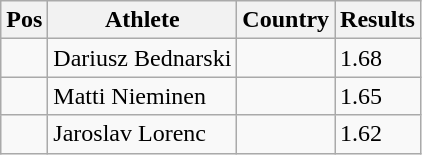<table class="wikitable">
<tr>
<th>Pos</th>
<th>Athlete</th>
<th>Country</th>
<th>Results</th>
</tr>
<tr>
<td align="center"></td>
<td>Dariusz Bednarski</td>
<td></td>
<td>1.68</td>
</tr>
<tr>
<td align="center"></td>
<td>Matti Nieminen</td>
<td></td>
<td>1.65</td>
</tr>
<tr>
<td align="center"></td>
<td>Jaroslav Lorenc</td>
<td></td>
<td>1.62</td>
</tr>
</table>
